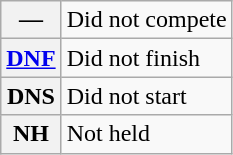<table class="wikitable">
<tr>
<th scope="row">—</th>
<td>Did not compete</td>
</tr>
<tr>
<th scope="row"><a href='#'>DNF</a></th>
<td>Did not finish</td>
</tr>
<tr>
<th scope="row">DNS</th>
<td>Did not start</td>
</tr>
<tr>
<th scope="row">NH</th>
<td>Not held</td>
</tr>
</table>
